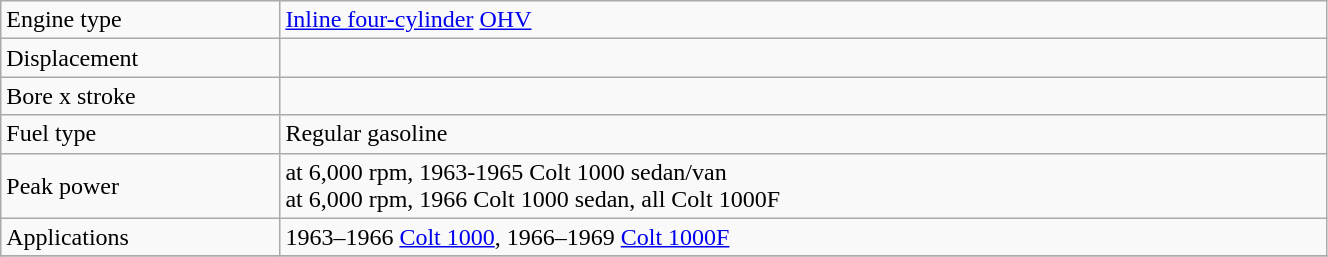<table class="wikitable" style="width:70%;">
<tr>
<td style="width:16%;">Engine type</td>
<td style="width:60%;"><a href='#'>Inline four-cylinder</a> <a href='#'>OHV</a></td>
</tr>
<tr>
<td>Displacement</td>
<td></td>
</tr>
<tr>
<td>Bore x stroke</td>
<td></td>
</tr>
<tr>
<td>Fuel type</td>
<td>Regular gasoline</td>
</tr>
<tr>
<td>Peak power</td>
<td> at 6,000 rpm, 1963-1965 Colt 1000 sedan/van<br> at 6,000 rpm, 1966 Colt 1000 sedan, all Colt 1000F</td>
</tr>
<tr>
<td>Applications</td>
<td>1963–1966 <a href='#'>Colt 1000</a>, 1966–1969 <a href='#'>Colt 1000F</a></td>
</tr>
<tr>
</tr>
</table>
